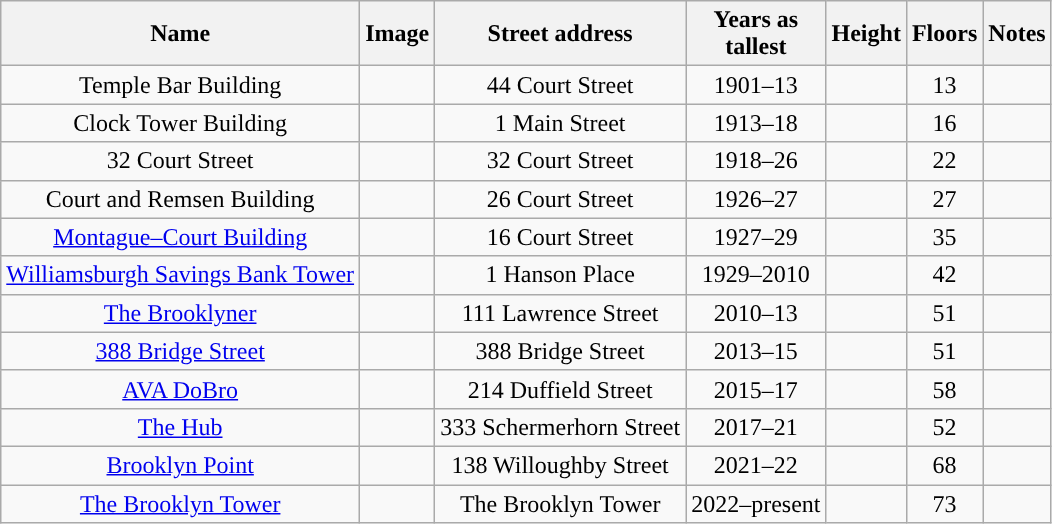<table class="wikitable sortable" style="text-align:center">
<tr>
<th>Name</th>
<th class="unsortable">Image</th>
<th>Street address</th>
<th>Years as<br>tallest</th>
<th data-sort-type="number">Height<br></th>
<th>Floors</th>
<th class="unsortable">Notes</th>
</tr>
<tr>
<td>Temple Bar Building</td>
<td></td>
<td>44 Court Street</td>
<td>1901–13</td>
<td></td>
<td>13</td>
<td></td>
</tr>
<tr>
<td>Clock Tower Building</td>
<td></td>
<td>1 Main Street</td>
<td>1913–18</td>
<td></td>
<td>16</td>
<td></td>
</tr>
<tr>
<td>32 Court Street</td>
<td></td>
<td>32 Court Street</td>
<td>1918–26</td>
<td></td>
<td>22</td>
<td></td>
</tr>
<tr>
<td>Court and Remsen Building</td>
<td></td>
<td>26 Court Street</td>
<td>1926–27</td>
<td></td>
<td>27</td>
<td></td>
</tr>
<tr>
<td><a href='#'>Montague–Court Building</a></td>
<td></td>
<td>16 Court Street</td>
<td>1927–29</td>
<td></td>
<td>35</td>
<td></td>
</tr>
<tr>
<td><a href='#'>Williamsburgh Savings Bank Tower</a></td>
<td></td>
<td>1 Hanson Place</td>
<td>1929–2010</td>
<td></td>
<td>42</td>
<td></td>
</tr>
<tr>
<td><a href='#'>The Brooklyner</a></td>
<td></td>
<td>111 Lawrence Street</td>
<td>2010–13</td>
<td></td>
<td>51</td>
<td></td>
</tr>
<tr>
<td><a href='#'>388 Bridge Street</a></td>
<td></td>
<td>388 Bridge Street</td>
<td>2013–15</td>
<td></td>
<td>51</td>
<td></td>
</tr>
<tr>
<td><a href='#'>AVA DoBro</a></td>
<td></td>
<td>214 Duffield Street</td>
<td>2015–17</td>
<td></td>
<td>58</td>
<td></td>
</tr>
<tr>
<td><a href='#'>The Hub</a></td>
<td></td>
<td>333 Schermerhorn Street</td>
<td>2017–21</td>
<td></td>
<td>52</td>
<td></td>
</tr>
<tr>
<td><a href='#'>Brooklyn Point</a></td>
<td></td>
<td>138 Willoughby Street</td>
<td>2021–22</td>
<td></td>
<td>68</td>
<td></td>
</tr>
<tr>
<td><a href='#'>The Brooklyn Tower</a></td>
<td></td>
<td>The Brooklyn Tower</td>
<td>2022–present</td>
<td></td>
<td>73</td>
<td></td>
</tr>
</table>
